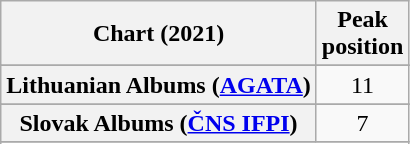<table class="wikitable sortable plainrowheaders" style="text-align:center">
<tr>
<th scope="col">Chart (2021)</th>
<th scope="col">Peak<br>position</th>
</tr>
<tr>
</tr>
<tr>
</tr>
<tr>
</tr>
<tr>
</tr>
<tr>
</tr>
<tr>
</tr>
<tr>
</tr>
<tr>
</tr>
<tr>
</tr>
<tr>
</tr>
<tr>
</tr>
<tr>
</tr>
<tr>
</tr>
<tr>
<th scope="row">Lithuanian Albums (<a href='#'>AGATA</a>)</th>
<td>11</td>
</tr>
<tr>
</tr>
<tr>
</tr>
<tr>
<th scope="row">Slovak Albums (<a href='#'>ČNS IFPI</a>)</th>
<td>7</td>
</tr>
<tr>
</tr>
<tr>
</tr>
<tr>
</tr>
<tr>
</tr>
<tr>
</tr>
<tr>
</tr>
</table>
